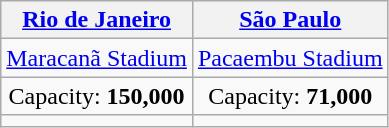<table class="wikitable" style="text-align:center">
<tr>
<th><a href='#'>Rio de Janeiro</a></th>
<th><a href='#'>São Paulo</a></th>
</tr>
<tr>
<td><a href='#'>Maracanã Stadium</a></td>
<td><a href='#'>Pacaembu Stadium</a></td>
</tr>
<tr>
<td>Capacity: <strong>150,000</strong></td>
<td>Capacity: <strong>71,000</strong></td>
</tr>
<tr>
<td></td>
<td></td>
</tr>
</table>
